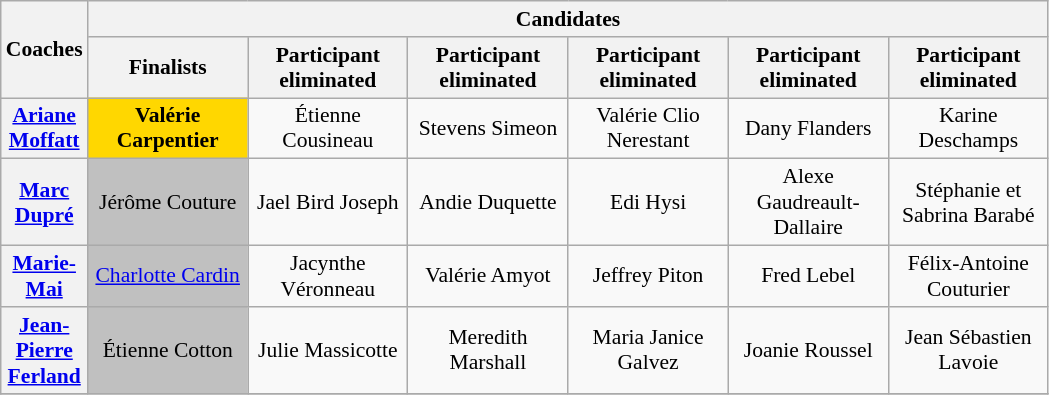<table class="wikitable center" style="text-align:center; font-size:90%">
<tr>
<th rowspan="2" width="50">Coaches</th>
<th colspan="7">Candidates</th>
</tr>
<tr>
<th width="100">Finalists</th>
<th width="100">Participant eliminated</th>
<th width="100">Participant eliminated</th>
<th width="100">Participant eliminated</th>
<th width="100">Participant eliminated</th>
<th width="100">Participant eliminated</th>
</tr>
<tr>
<th><a href='#'>Ariane Moffatt</a></th>
<td style="background: gold"><strong>Valérie Carpentier</strong></td>
<td>Étienne Cousineau</td>
<td>Stevens Simeon</td>
<td>Valérie Clio Nerestant</td>
<td>Dany Flanders</td>
<td>Karine Deschamps</td>
</tr>
<tr>
<th><a href='#'>Marc Dupré</a></th>
<td style="background: silver">Jérôme Couture</td>
<td>Jael Bird Joseph</td>
<td>Andie Duquette</td>
<td>Edi Hysi</td>
<td>Alexe Gaudreault-Dallaire</td>
<td>Stéphanie et Sabrina Barabé</td>
</tr>
<tr>
<th><a href='#'>Marie-Mai</a></th>
<td style="background: silver"><a href='#'>Charlotte Cardin</a></td>
<td>Jacynthe Véronneau</td>
<td>Valérie Amyot</td>
<td>Jeffrey Piton</td>
<td>Fred Lebel</td>
<td>Félix-Antoine Couturier</td>
</tr>
<tr>
<th><a href='#'>Jean-Pierre Ferland</a></th>
<td style="background: silver">Étienne Cotton</td>
<td>Julie Massicotte</td>
<td>Meredith Marshall</td>
<td>Maria Janice Galvez</td>
<td>Joanie Roussel</td>
<td>Jean Sébastien Lavoie</td>
</tr>
<tr>
</tr>
</table>
